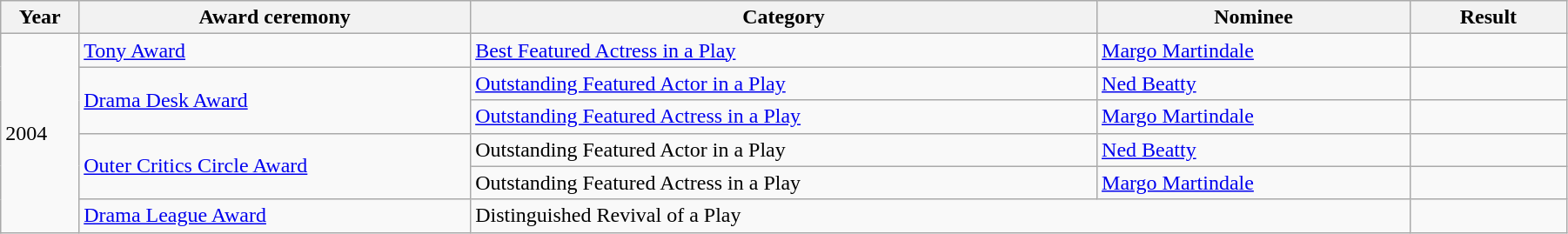<table class="wikitable" width="95%">
<tr>
<th width="5%">Year</th>
<th width="25%">Award ceremony</th>
<th width="40%">Category</th>
<th width="20%">Nominee</th>
<th width="10%">Result</th>
</tr>
<tr>
<td rowspan="6">2004</td>
<td><a href='#'>Tony Award</a></td>
<td><a href='#'>Best Featured Actress in a Play</a></td>
<td><a href='#'>Margo Martindale</a></td>
<td></td>
</tr>
<tr>
<td rowspan="2"><a href='#'>Drama Desk Award</a></td>
<td><a href='#'>Outstanding Featured Actor in a Play</a></td>
<td><a href='#'>Ned Beatty</a></td>
<td></td>
</tr>
<tr>
<td><a href='#'>Outstanding Featured Actress in a Play</a></td>
<td><a href='#'>Margo Martindale</a></td>
<td></td>
</tr>
<tr>
<td rowspan="2"><a href='#'>Outer Critics Circle Award</a></td>
<td>Outstanding Featured Actor in a Play</td>
<td><a href='#'>Ned Beatty</a></td>
<td></td>
</tr>
<tr>
<td>Outstanding Featured Actress in a Play</td>
<td><a href='#'>Margo Martindale</a></td>
<td></td>
</tr>
<tr>
<td><a href='#'>Drama League Award</a></td>
<td colspan="2">Distinguished Revival of a Play</td>
<td></td>
</tr>
</table>
